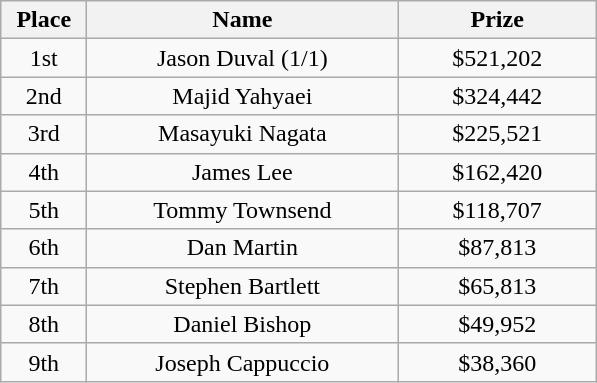<table class="wikitable">
<tr>
<th width="50">Place</th>
<th width="200">Name</th>
<th width="125">Prize</th>
</tr>
<tr>
<td align = "center">1st</td>
<td align = "center">Jason Duval (1/1)</td>
<td align = "center">$521,202</td>
</tr>
<tr>
<td align = "center">2nd</td>
<td align = "center">Majid Yahyaei</td>
<td align = "center">$324,442</td>
</tr>
<tr>
<td align = "center">3rd</td>
<td align = "center">Masayuki Nagata</td>
<td align = "center">$225,521</td>
</tr>
<tr>
<td align = "center">4th</td>
<td align = "center">James Lee</td>
<td align = "center">$162,420</td>
</tr>
<tr>
<td align = "center">5th</td>
<td align = "center">Tommy Townsend</td>
<td align = "center">$118,707</td>
</tr>
<tr>
<td align = "center">6th</td>
<td align = "center">Dan Martin</td>
<td align = "center">$87,813</td>
</tr>
<tr>
<td align = "center">7th</td>
<td align = "center">Stephen Bartlett</td>
<td align = "center">$65,813</td>
</tr>
<tr>
<td align = "center">8th</td>
<td align = "center">Daniel Bishop</td>
<td align = "center">$49,952</td>
</tr>
<tr>
<td align = "center">9th</td>
<td align = "center">Joseph Cappuccio</td>
<td align = "center">$38,360</td>
</tr>
</table>
